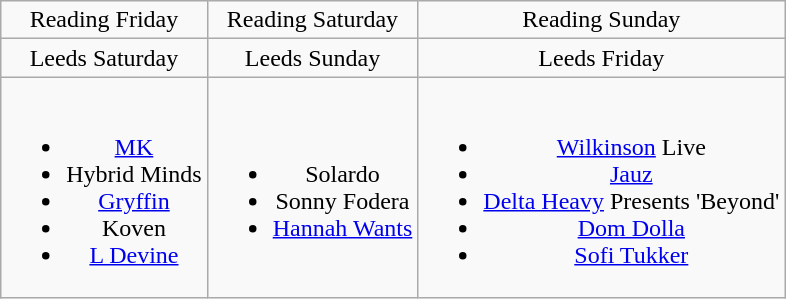<table class="wikitable" style="text-align:center;">
<tr>
<td>Reading Friday</td>
<td>Reading Saturday</td>
<td>Reading Sunday</td>
</tr>
<tr>
<td>Leeds Saturday</td>
<td>Leeds Sunday</td>
<td>Leeds Friday</td>
</tr>
<tr>
<td><br><ul><li><a href='#'>MK</a></li><li>Hybrid Minds</li><li><a href='#'>Gryffin</a></li><li>Koven</li><li><a href='#'>L Devine</a></li></ul></td>
<td><br><ul><li>Solardo</li><li>Sonny Fodera</li><li><a href='#'>Hannah Wants</a></li></ul></td>
<td><br><ul><li><a href='#'>Wilkinson</a> Live</li><li><a href='#'>Jauz</a></li><li><a href='#'>Delta Heavy</a> Presents 'Beyond'</li><li><a href='#'>Dom Dolla</a></li><li><a href='#'>Sofi Tukker</a></li></ul></td>
</tr>
</table>
